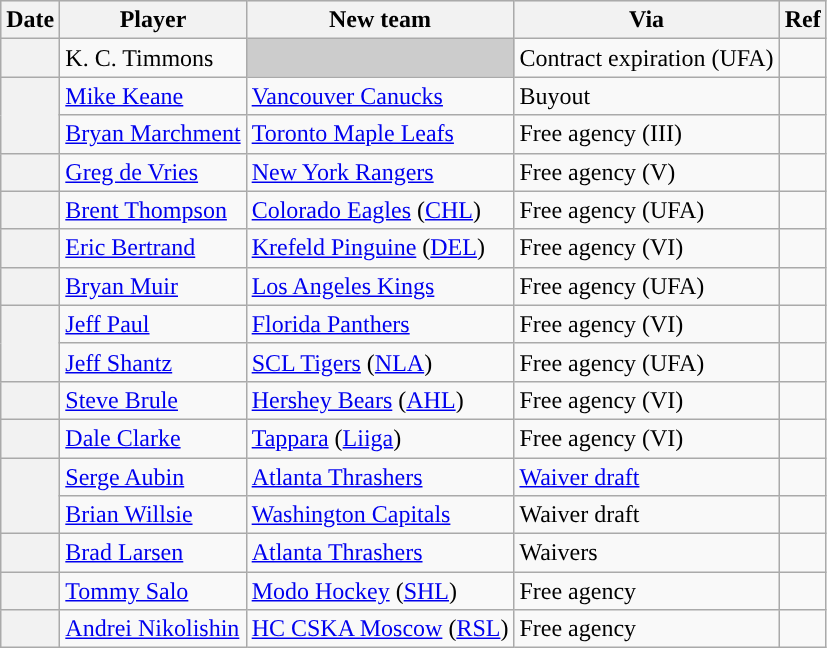<table class="wikitable plainrowheaders">
<tr style="background:#ddd; text-align:center;">
<th>Date</th>
<th>Player</th>
<th>New team</th>
<th>Via</th>
<th>Ref</th>
</tr>
<tr>
<th scope="row"></th>
<td>K. C. Timmons</td>
<td style="background:#ccc"></td>
<td>Contract expiration (UFA)</td>
<td></td>
</tr>
<tr>
<th scope="row" rowspan=2></th>
<td><a href='#'>Mike Keane</a></td>
<td><a href='#'>Vancouver Canucks</a></td>
<td>Buyout</td>
<td></td>
</tr>
<tr>
<td><a href='#'>Bryan Marchment</a></td>
<td><a href='#'>Toronto Maple Leafs</a></td>
<td>Free agency (III)</td>
<td></td>
</tr>
<tr>
<th scope="row"></th>
<td><a href='#'>Greg de Vries</a></td>
<td><a href='#'>New York Rangers</a></td>
<td>Free agency (V)</td>
<td></td>
</tr>
<tr>
<th scope="row"></th>
<td><a href='#'>Brent Thompson</a></td>
<td><a href='#'>Colorado Eagles</a> (<a href='#'>CHL</a>)</td>
<td>Free agency (UFA)</td>
<td></td>
</tr>
<tr>
<th scope="row"></th>
<td><a href='#'>Eric Bertrand</a></td>
<td><a href='#'>Krefeld Pinguine</a> (<a href='#'>DEL</a>)</td>
<td>Free agency (VI)</td>
<td></td>
</tr>
<tr>
<th scope="row"></th>
<td><a href='#'>Bryan Muir</a></td>
<td><a href='#'>Los Angeles Kings</a></td>
<td>Free agency (UFA)</td>
<td></td>
</tr>
<tr>
<th scope="row" rowspan=2></th>
<td><a href='#'>Jeff Paul</a></td>
<td><a href='#'>Florida Panthers</a></td>
<td>Free agency (VI)</td>
<td></td>
</tr>
<tr>
<td><a href='#'>Jeff Shantz</a></td>
<td><a href='#'>SCL Tigers</a> (<a href='#'>NLA</a>)</td>
<td>Free agency (UFA)</td>
<td></td>
</tr>
<tr>
<th scope="row"></th>
<td><a href='#'>Steve Brule</a></td>
<td><a href='#'>Hershey Bears</a> (<a href='#'>AHL</a>)</td>
<td>Free agency (VI)</td>
<td></td>
</tr>
<tr>
<th scope="row"></th>
<td><a href='#'>Dale Clarke</a></td>
<td><a href='#'>Tappara</a> (<a href='#'>Liiga</a>)</td>
<td>Free agency (VI)</td>
<td></td>
</tr>
<tr>
<th scope="row" rowspan=2></th>
<td><a href='#'>Serge Aubin</a></td>
<td><a href='#'>Atlanta Thrashers</a></td>
<td><a href='#'>Waiver draft</a></td>
<td></td>
</tr>
<tr>
<td><a href='#'>Brian Willsie</a></td>
<td><a href='#'>Washington Capitals</a></td>
<td>Waiver draft</td>
<td></td>
</tr>
<tr>
<th scope="row"></th>
<td><a href='#'>Brad Larsen</a></td>
<td><a href='#'>Atlanta Thrashers</a></td>
<td>Waivers</td>
<td></td>
</tr>
<tr>
<th scope="row"></th>
<td><a href='#'>Tommy Salo</a></td>
<td><a href='#'>Modo Hockey</a> (<a href='#'>SHL</a>)</td>
<td>Free agency</td>
<td></td>
</tr>
<tr>
<th scope="row"></th>
<td><a href='#'>Andrei Nikolishin</a></td>
<td><a href='#'>HC CSKA Moscow</a> (<a href='#'>RSL</a>)</td>
<td>Free agency</td>
<td></td>
</tr>
</table>
